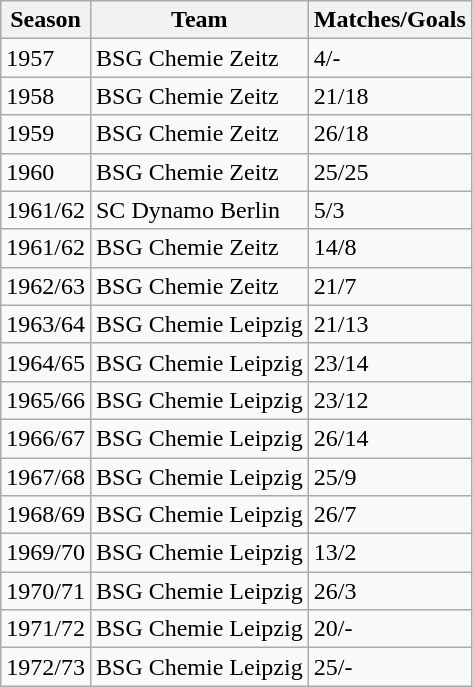<table class="wikitable">
<tr>
<th>Season</th>
<th>Team</th>
<th>Matches/Goals</th>
</tr>
<tr>
<td>1957</td>
<td>BSG Chemie Zeitz</td>
<td>4/-</td>
</tr>
<tr>
<td>1958</td>
<td>BSG Chemie Zeitz</td>
<td>21/18</td>
</tr>
<tr>
<td>1959</td>
<td>BSG Chemie Zeitz</td>
<td>26/18</td>
</tr>
<tr>
<td>1960</td>
<td>BSG Chemie Zeitz</td>
<td>25/25</td>
</tr>
<tr>
<td>1961/62</td>
<td>SC Dynamo Berlin</td>
<td>5/3</td>
</tr>
<tr>
<td>1961/62</td>
<td>BSG Chemie Zeitz</td>
<td>14/8</td>
</tr>
<tr>
<td>1962/63</td>
<td>BSG Chemie Zeitz</td>
<td>21/7</td>
</tr>
<tr>
<td>1963/64</td>
<td>BSG Chemie Leipzig</td>
<td>21/13</td>
</tr>
<tr>
<td>1964/65</td>
<td>BSG Chemie Leipzig</td>
<td>23/14</td>
</tr>
<tr>
<td>1965/66</td>
<td>BSG Chemie Leipzig</td>
<td>23/12</td>
</tr>
<tr>
<td>1966/67</td>
<td>BSG Chemie Leipzig</td>
<td>26/14</td>
</tr>
<tr>
<td>1967/68</td>
<td>BSG Chemie Leipzig</td>
<td>25/9</td>
</tr>
<tr>
<td>1968/69</td>
<td>BSG Chemie Leipzig</td>
<td>26/7</td>
</tr>
<tr>
<td>1969/70</td>
<td>BSG Chemie Leipzig</td>
<td>13/2</td>
</tr>
<tr>
<td>1970/71</td>
<td>BSG Chemie Leipzig</td>
<td>26/3</td>
</tr>
<tr>
<td>1971/72</td>
<td>BSG Chemie Leipzig</td>
<td>20/-</td>
</tr>
<tr>
<td>1972/73</td>
<td>BSG Chemie Leipzig</td>
<td>25/-</td>
</tr>
</table>
